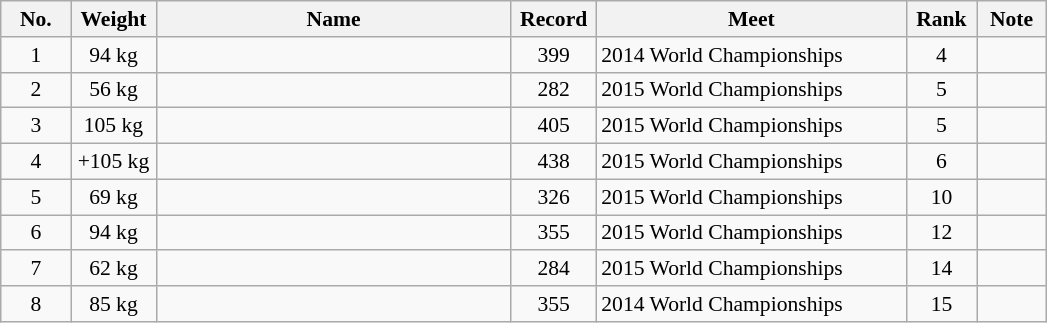<table class="wikitable" style="text-align:center; font-size:90%">
<tr>
<th width=40>No.</th>
<th width=50>Weight</th>
<th width=230>Name</th>
<th width=50>Record</th>
<th width=200>Meet</th>
<th width=40>Rank</th>
<th width=40>Note</th>
</tr>
<tr>
<td>1</td>
<td>94 kg</td>
<td align=left></td>
<td>399</td>
<td align=left>2014 World Championships</td>
<td>4</td>
<td></td>
</tr>
<tr>
<td>2</td>
<td>56 kg</td>
<td align=left></td>
<td>282</td>
<td align=left>2015 World Championships</td>
<td>5</td>
<td></td>
</tr>
<tr>
<td>3</td>
<td>105 kg</td>
<td align=left></td>
<td>405</td>
<td align=left>2015 World Championships</td>
<td>5</td>
<td></td>
</tr>
<tr>
<td>4</td>
<td>+105 kg</td>
<td align=left></td>
<td>438</td>
<td align=left>2015 World Championships</td>
<td>6</td>
<td></td>
</tr>
<tr>
<td>5</td>
<td>69 kg</td>
<td align=left></td>
<td>326</td>
<td align=left>2015 World Championships</td>
<td>10</td>
<td></td>
</tr>
<tr>
<td>6</td>
<td>94 kg</td>
<td align=left></td>
<td>355</td>
<td align=left>2015 World Championships</td>
<td>12</td>
<td></td>
</tr>
<tr>
<td>7</td>
<td>62 kg</td>
<td align=left></td>
<td>284</td>
<td align=left>2015 World Championships</td>
<td>14</td>
<td></td>
</tr>
<tr>
<td>8</td>
<td>85 kg</td>
<td align=left></td>
<td>355</td>
<td align=left>2014 World Championships</td>
<td>15</td>
<td></td>
</tr>
</table>
